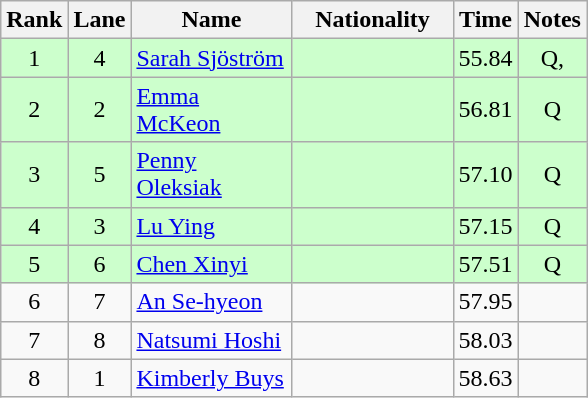<table class="wikitable sortable" style="text-align:center">
<tr>
<th>Rank</th>
<th>Lane</th>
<th width="100px">Name</th>
<th width="100px">Nationality</th>
<th>Time</th>
<th>Notes</th>
</tr>
<tr bgcolor=ccffcc>
<td>1</td>
<td>4</td>
<td align="left"><a href='#'>Sarah Sjöström</a></td>
<td align="left"></td>
<td>55.84</td>
<td>Q, </td>
</tr>
<tr bgcolor=ccffcc>
<td>2</td>
<td>2</td>
<td align="left"><a href='#'>Emma McKeon</a></td>
<td align="left"></td>
<td>56.81</td>
<td>Q</td>
</tr>
<tr bgcolor=ccffcc>
<td>3</td>
<td>5</td>
<td align="left"><a href='#'>Penny Oleksiak</a></td>
<td align="left"></td>
<td>57.10</td>
<td>Q</td>
</tr>
<tr bgcolor=ccffcc>
<td>4</td>
<td>3</td>
<td align="left"><a href='#'>Lu Ying</a></td>
<td align=left></td>
<td>57.15</td>
<td>Q</td>
</tr>
<tr bgcolor=ccffcc>
<td>5</td>
<td>6</td>
<td align="left"><a href='#'>Chen Xinyi</a></td>
<td align=left></td>
<td>57.51</td>
<td>Q</td>
</tr>
<tr>
<td>6</td>
<td>7</td>
<td align="left"><a href='#'>An Se-hyeon</a></td>
<td align="left"></td>
<td>57.95</td>
<td></td>
</tr>
<tr>
<td>7</td>
<td>8</td>
<td align="left"><a href='#'>Natsumi Hoshi</a></td>
<td align="left"></td>
<td>58.03</td>
<td></td>
</tr>
<tr>
<td>8</td>
<td>1</td>
<td align="left"><a href='#'>Kimberly Buys</a></td>
<td align="left"></td>
<td>58.63</td>
<td></td>
</tr>
</table>
